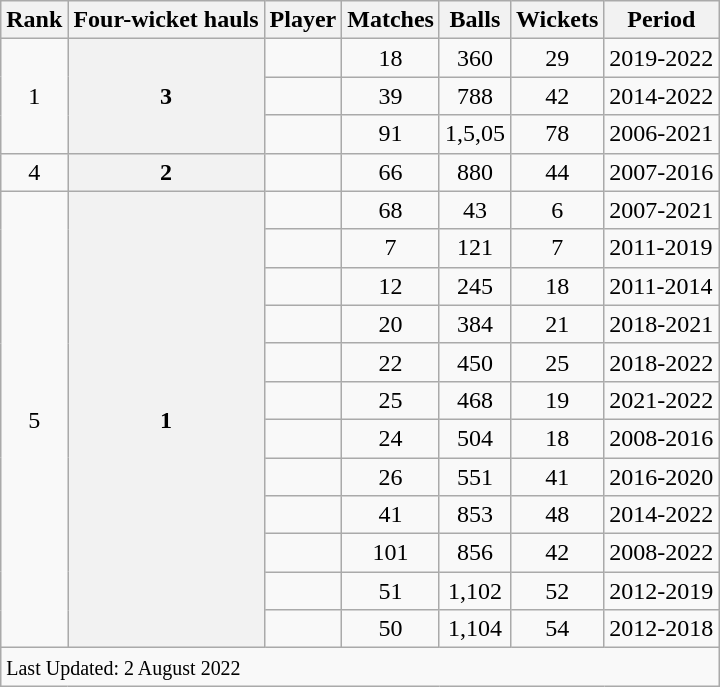<table class="wikitable plainrowheaders sortable">
<tr>
<th scope=col>Rank</th>
<th scope=col>Four-wicket hauls</th>
<th scope=col>Player</th>
<th scope=col>Matches</th>
<th scope=col>Balls</th>
<th scope=col>Wickets</th>
<th scope=col>Period</th>
</tr>
<tr>
<td align=center rowspan=3>1</td>
<th scope=row style=text-align:center; rowspan=3>3</th>
<td></td>
<td align=center>18</td>
<td align=center>360</td>
<td align=center>29</td>
<td>2019-2022</td>
</tr>
<tr>
<td></td>
<td align=center>39</td>
<td align=center>788</td>
<td align=center>42</td>
<td>2014-2022</td>
</tr>
<tr>
<td></td>
<td align=center>91</td>
<td align=center>1,5,05</td>
<td align=center>78</td>
<td>2006-2021</td>
</tr>
<tr>
<td align=center>4</td>
<th scope=row style=text-align:center;>2</th>
<td></td>
<td align=center>66</td>
<td align=center>880</td>
<td align=center>44</td>
<td>2007-2016</td>
</tr>
<tr>
<td align=center rowspan=12>5</td>
<th scope=row style=text-align:center; rowspan=12>1</th>
<td></td>
<td align=center>68</td>
<td align=center>43</td>
<td align=center>6</td>
<td>2007-2021</td>
</tr>
<tr>
<td></td>
<td align=center>7</td>
<td align=center>121</td>
<td align=center>7</td>
<td>2011-2019</td>
</tr>
<tr>
<td></td>
<td align=center>12</td>
<td align=center>245</td>
<td align=center>18</td>
<td>2011-2014</td>
</tr>
<tr>
<td></td>
<td align=center>20</td>
<td align=center>384</td>
<td align=center>21</td>
<td>2018-2021</td>
</tr>
<tr>
<td></td>
<td align=center>22</td>
<td align=center>450</td>
<td align=center>25</td>
<td>2018-2022</td>
</tr>
<tr>
<td></td>
<td align=center>25</td>
<td align=center>468</td>
<td align=center>19</td>
<td>2021-2022</td>
</tr>
<tr>
<td></td>
<td align=center>24</td>
<td align=center>504</td>
<td align=center>18</td>
<td>2008-2016</td>
</tr>
<tr>
<td></td>
<td align=center>26</td>
<td align=center>551</td>
<td align=center>41</td>
<td>2016-2020</td>
</tr>
<tr>
<td></td>
<td align=center>41</td>
<td align=center>853</td>
<td align=center>48</td>
<td>2014-2022</td>
</tr>
<tr>
<td></td>
<td align=center>101</td>
<td align=center>856</td>
<td align=center>42</td>
<td>2008-2022</td>
</tr>
<tr>
<td></td>
<td align=center>51</td>
<td align=center>1,102</td>
<td align=center>52</td>
<td>2012-2019</td>
</tr>
<tr>
<td></td>
<td align=center>50</td>
<td align=center>1,104</td>
<td align=center>54</td>
<td>2012-2018</td>
</tr>
<tr class=sortbottom>
<td colspan=7><small>Last Updated: 2 August 2022</small></td>
</tr>
</table>
